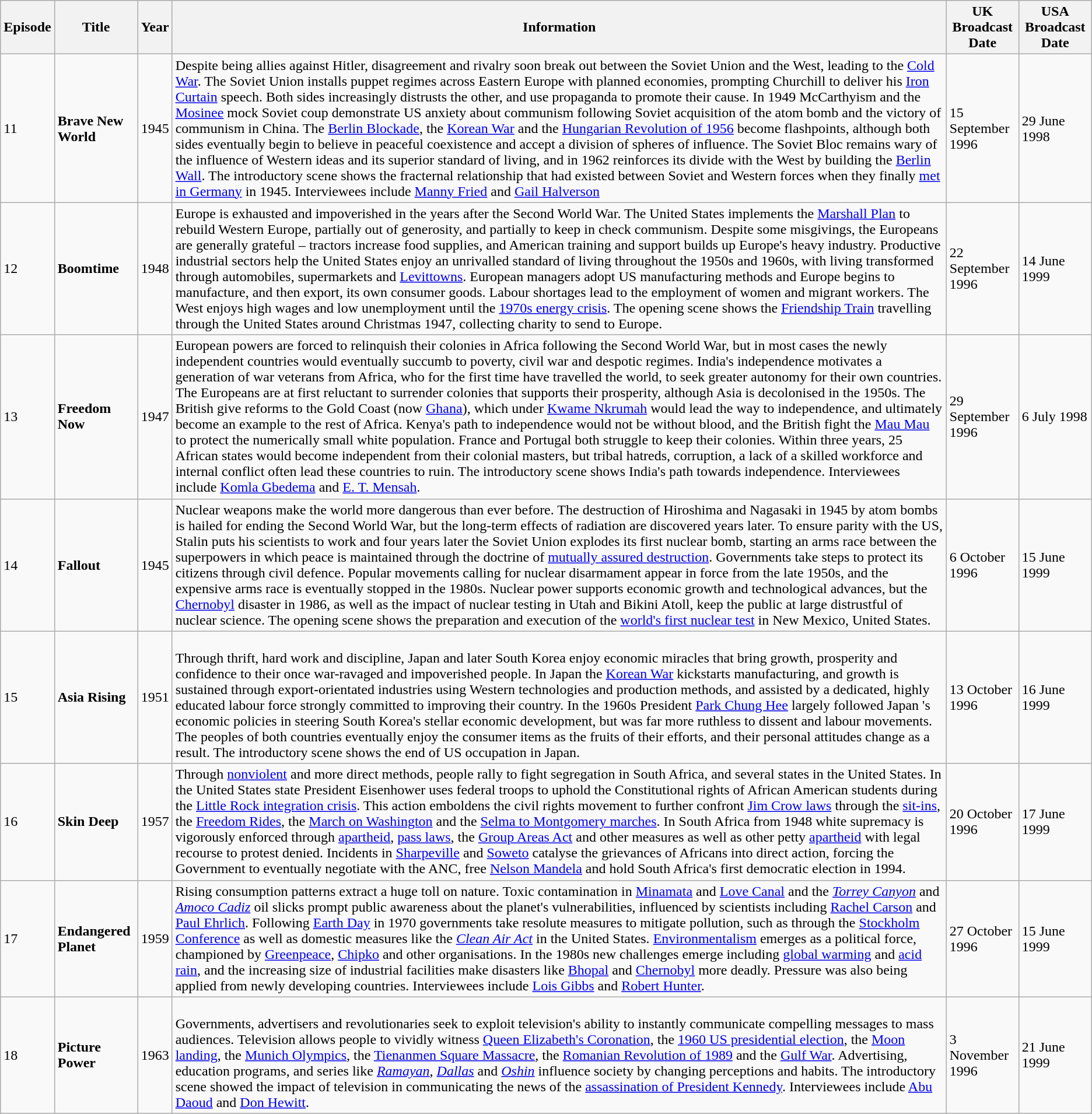<table class="wikitable sortable" border="1">
<tr>
<th>Episode</th>
<th>Title</th>
<th>Year</th>
<th>Information</th>
<th data-sort-type="date">UK Broadcast Date</th>
<th data-sort-type="date">USA Broadcast Date</th>
</tr>
<tr>
<td>11</td>
<td><strong>Brave New World</strong></td>
<td>1945</td>
<td>Despite being allies against Hitler, disagreement and rivalry soon break out between the Soviet Union and the West, leading to the <a href='#'>Cold War</a>.  The Soviet Union installs puppet regimes across Eastern Europe with planned economies, prompting Churchill to deliver his <a href='#'>Iron Curtain</a> speech.   Both sides increasingly distrusts the other, and use propaganda to promote their cause.   In 1949 McCarthyism and the <a href='#'>Mosinee</a> mock Soviet coup demonstrate US anxiety about communism following Soviet acquisition of the atom bomb and the victory of communism in China.  The <a href='#'>Berlin Blockade</a>, the <a href='#'>Korean War</a> and the <a href='#'>Hungarian Revolution of 1956</a> become flashpoints, although both sides eventually begin to believe in peaceful coexistence and accept a division of spheres of influence.  The Soviet Bloc remains wary of the influence of Western ideas and its superior standard of living, and in 1962 reinforces its divide with the West by building the <a href='#'>Berlin Wall</a>.  The introductory scene shows the fracternal relationship that had existed between Soviet and Western forces when they finally <a href='#'>met in Germany</a> in 1945.  Interviewees include <a href='#'>Manny Fried</a> and <a href='#'>Gail Halverson</a></td>
<td>15 September 1996 </td>
<td>29 June 1998</td>
</tr>
<tr>
<td>12</td>
<td><strong>Boomtime</strong></td>
<td>1948</td>
<td>Europe is exhausted and impoverished in the years after the Second World War.  The United States implements the <a href='#'>Marshall Plan</a> to rebuild Western Europe, partially out of generosity, and partially to keep in check communism.    Despite some misgivings, the Europeans are generally grateful – tractors increase food supplies, and American training and support builds up Europe's heavy industry.   Productive industrial sectors help the United States enjoy an unrivalled standard of living throughout the 1950s and 1960s, with living transformed through automobiles, supermarkets and <a href='#'>Levittowns</a>.   European managers adopt US manufacturing methods and Europe begins to manufacture, and then export, its own consumer goods.  Labour shortages lead to the employment of women and migrant workers.   The West enjoys high wages and low unemployment until the <a href='#'>1970s energy crisis</a>.  The opening scene shows the <a href='#'>Friendship Train</a> travelling through the United States around Christmas 1947, collecting charity to send to Europe.</td>
<td>22 September 1996 </td>
<td>14 June 1999</td>
</tr>
<tr>
<td>13</td>
<td><strong>Freedom Now</strong></td>
<td>1947</td>
<td>European powers are forced to relinquish their colonies in Africa following the Second World War, but in most cases the newly independent countries would eventually succumb to poverty, civil war and despotic regimes.    India's independence motivates a generation of war veterans from Africa, who for the first time have travelled the world, to seek greater autonomy for their own countries.  The Europeans are at first reluctant to surrender colonies that supports their prosperity, although Asia is decolonised in the 1950s.  The British give reforms to the Gold Coast (now <a href='#'>Ghana</a>), which under <a href='#'>Kwame Nkrumah</a> would lead the way to independence, and ultimately become an example to the rest of Africa.  Kenya's path to independence would not be without blood, and the British fight the <a href='#'>Mau Mau</a> to protect the numerically small white population.   France and Portugal both struggle to keep their colonies.   Within three years, 25 African states would become independent from their colonial masters, but tribal hatreds, corruption, a lack of a skilled workforce and internal conflict often lead these countries to ruin.   The introductory scene shows India's path towards independence.  Interviewees include <a href='#'>Komla Gbedema</a> and <a href='#'>E. T. Mensah</a>.</td>
<td>29 September 1996 </td>
<td>6 July 1998</td>
</tr>
<tr>
<td>14</td>
<td><strong>Fallout</strong></td>
<td>1945</td>
<td>Nuclear weapons make the world more dangerous than ever before.  The destruction of Hiroshima and Nagasaki in 1945 by atom bombs is hailed for ending the Second World War, but the long-term effects of radiation are discovered years later.  To ensure parity with the US, Stalin puts his scientists to work and four years later the Soviet Union explodes its first nuclear bomb, starting an arms race between the superpowers in which peace is maintained through the doctrine of <a href='#'>mutually assured destruction</a>.    Governments take steps to protect its citizens through civil defence.  Popular movements calling for nuclear disarmament appear in force from the late 1950s, and the expensive arms race is eventually stopped in the 1980s.  Nuclear power supports economic growth and technological advances, but the <a href='#'>Chernobyl</a> disaster in 1986, as well as the impact of nuclear testing in Utah and Bikini Atoll, keep the public at large distrustful of nuclear science.   The opening scene shows the preparation and execution of the <a href='#'>world's first nuclear test</a> in New Mexico, United States.</td>
<td>6 October 1996</td>
<td>15 June 1999</td>
</tr>
<tr>
<td>15</td>
<td><strong>Asia Rising</strong></td>
<td>1951</td>
<td><br>Through thrift, hard work and discipline, Japan and later South Korea enjoy economic miracles that bring growth, prosperity and confidence to their once war-ravaged and impoverished people.  In Japan the <a href='#'>Korean War</a> kickstarts manufacturing, and growth is sustained through export-orientated industries using Western technologies and production methods, and assisted by a dedicated, highly educated labour force strongly committed to improving their country.   In the 1960s President <a href='#'>Park Chung Hee</a> largely followed Japan 's economic policies in steering South Korea's stellar economic development, but was far more ruthless to dissent and labour movements.  The peoples of both countries eventually enjoy the consumer items as the fruits of their efforts, and their personal attitudes change as a result.  The introductory scene shows the end of US occupation in Japan.</td>
<td>13 October 1996</td>
<td>16 June 1999</td>
</tr>
<tr>
<td>16</td>
<td><strong>Skin Deep</strong></td>
<td>1957</td>
<td>Through <a href='#'>nonviolent</a> and more direct methods, people rally to fight segregation in South Africa, and several states in the United States.  In the United States state President Eisenhower uses federal troops to uphold the Constitutional rights of African American students during the <a href='#'>Little Rock integration crisis</a>.  This action emboldens the civil rights movement to further confront <a href='#'>Jim Crow laws</a> through the <a href='#'>sit-ins</a>, the <a href='#'>Freedom Rides</a>, the <a href='#'>March on Washington</a> and the <a href='#'>Selma to Montgomery marches</a>.  In South Africa from 1948 white supremacy is vigorously enforced through <a href='#'>apartheid</a>, <a href='#'>pass laws</a>, the <a href='#'>Group Areas Act</a> and other measures as well as other petty <a href='#'>apartheid</a> with legal recourse to protest denied.   Incidents in <a href='#'>Sharpeville</a> and <a href='#'>Soweto</a> catalyse the grievances of Africans into direct action, forcing the Government to eventually negotiate with the ANC, free <a href='#'>Nelson Mandela</a> and hold South Africa's first democratic election in 1994.</td>
<td>20 October 1996</td>
<td>17 June 1999</td>
</tr>
<tr>
<td>17</td>
<td><strong>Endangered Planet</strong></td>
<td>1959</td>
<td>Rising consumption patterns extract a huge toll on nature.  Toxic contamination in <a href='#'>Minamata</a> and <a href='#'>Love Canal</a> and the <em> <a href='#'>Torrey Canyon</a></em> and <em><a href='#'>Amoco Cadiz</a></em> oil slicks prompt public awareness about the planet's vulnerabilities, influenced by scientists including <a href='#'>Rachel Carson</a> and <a href='#'>Paul Ehrlich</a>.  Following <a href='#'>Earth Day</a> in 1970 governments take resolute measures to mitigate pollution, such as through the <a href='#'>Stockholm Conference</a> as well as domestic measures like the <em><a href='#'>Clean Air Act</a></em> in the United States.   <a href='#'>Environmentalism</a> emerges as a political force, championed by <a href='#'>Greenpeace</a>, <a href='#'>Chipko</a> and other organisations.  In the 1980s new challenges emerge including <a href='#'>global warming</a> and <a href='#'>acid rain</a>, and the increasing size of industrial facilities make disasters like <a href='#'>Bhopal</a> and <a href='#'>Chernobyl</a> more deadly.  Pressure was also being applied from newly developing countries.  Interviewees include <a href='#'>Lois Gibbs</a> and <a href='#'>Robert Hunter</a>.</td>
<td>27 October 1996 </td>
<td>15 June 1999</td>
</tr>
<tr>
<td>18</td>
<td><strong>Picture Power</strong></td>
<td>1963</td>
<td><br>Governments, advertisers and revolutionaries seek to exploit television's ability to instantly communicate compelling messages to mass audiences.   Television allows people to vividly witness <a href='#'>Queen Elizabeth's Coronation</a>, the <a href='#'>1960 US presidential election</a>, the <a href='#'>Moon landing</a>, the <a href='#'>Munich Olympics</a>, the <a href='#'>Tienanmen Square Massacre</a>, the <a href='#'>Romanian Revolution of 1989</a> and the <a href='#'>Gulf War</a>.   Advertising, education programs, and series like <em><a href='#'>Ramayan</a></em>, <em><a href='#'>Dallas</a></em> and <em><a href='#'>Oshin</a></em> influence society by changing perceptions and habits.  The introductory scene showed the impact of television in communicating the news of the <a href='#'>assassination of President Kennedy</a>.    Interviewees include <a href='#'>Abu Daoud</a> and <a href='#'>Don Hewitt</a>.</td>
<td>3 November 1996</td>
<td>21 June 1999</td>
</tr>
</table>
